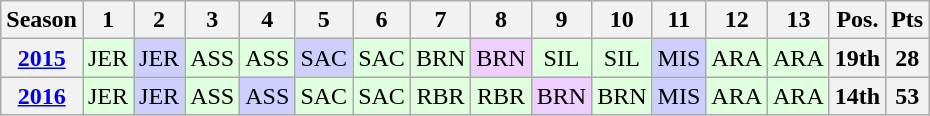<table class="wikitable" style="text-align:center">
<tr>
<th>Season</th>
<th>1</th>
<th>2</th>
<th>3</th>
<th>4</th>
<th>5</th>
<th>6</th>
<th>7</th>
<th>8</th>
<th>9</th>
<th>10</th>
<th>11</th>
<th>12</th>
<th>13</th>
<th>Pos.</th>
<th>Pts</th>
</tr>
<tr>
<th><a href='#'>2015</a></th>
<td style="background:#DFFFDF;">JER<br></td>
<td style="background:#CFCFFF;">JER<br></td>
<td style="background:#DFFFDF;">ASS<br></td>
<td style="background:#DFFFDF;">ASS<br></td>
<td style="background:#CFCFFF;">SAC<br></td>
<td style="background:#DFFFDF;">SAC<br></td>
<td style="background:#DFFFDF;">BRN<br></td>
<td style="background:#EFCFFF;">BRN<br></td>
<td style="background:#DFFFDF;">SIL<br></td>
<td style="background:#DFFFDF;">SIL<br></td>
<td style="background:#CFCFFF;">MIS<br></td>
<td style="background:#DFFFDF;">ARA<br></td>
<td style="background:#DFFFDF;">ARA<br></td>
<th>19th</th>
<th>28</th>
</tr>
<tr>
<th><a href='#'>2016</a></th>
<td style="background:#DFFFDF;">JER<br></td>
<td style="background:#CFCFFF;">JER<br></td>
<td style="background:#DFFFDF;">ASS<br></td>
<td style="background:#CFCFFF;">ASS<br></td>
<td style="background:#DFFFDF;">SAC<br></td>
<td style="background:#DFFFDF;">SAC<br></td>
<td style="background:#DFFFDF;">RBR<br></td>
<td style="background:#DFFFDF;">RBR<br></td>
<td style="background:#EFCFFF;">BRN<br></td>
<td style="background:#DFFFDF;">BRN<br></td>
<td style="background:#CFCFFF;">MIS<br></td>
<td style="background:#DFFFDF;">ARA<br></td>
<td style="background:#DFFFDF;">ARA<br></td>
<th>14th</th>
<th>53</th>
</tr>
</table>
